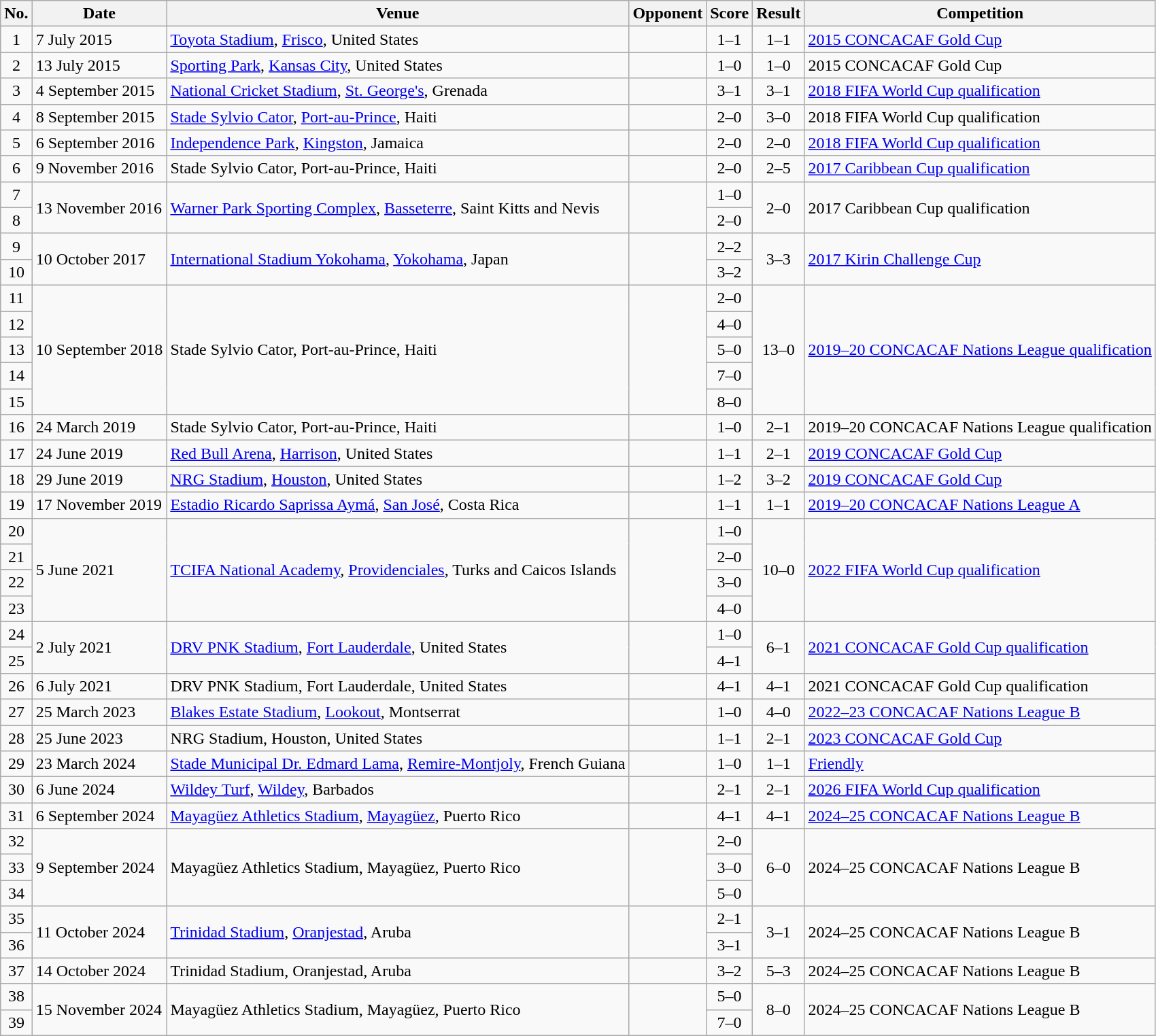<table class="wikitable sortable">
<tr>
<th scope="col">No.</th>
<th scope="col">Date</th>
<th scope="col">Venue</th>
<th scope="col">Opponent</th>
<th scope="col">Score</th>
<th scope="col">Result</th>
<th scope="col">Competition</th>
</tr>
<tr>
<td align="center">1</td>
<td>7 July 2015</td>
<td><a href='#'>Toyota Stadium</a>, <a href='#'>Frisco</a>, United States</td>
<td></td>
<td align="center">1–1</td>
<td align="center">1–1</td>
<td><a href='#'>2015 CONCACAF Gold Cup</a></td>
</tr>
<tr>
<td align="center">2</td>
<td>13 July 2015</td>
<td><a href='#'>Sporting Park</a>, <a href='#'>Kansas City</a>, United States</td>
<td></td>
<td align="center">1–0</td>
<td align="center">1–0</td>
<td>2015 CONCACAF Gold Cup</td>
</tr>
<tr>
<td align="center">3</td>
<td>4 September 2015</td>
<td><a href='#'>National Cricket Stadium</a>, <a href='#'>St. George's</a>, Grenada</td>
<td></td>
<td align="center">3–1</td>
<td align="center">3–1</td>
<td><a href='#'>2018 FIFA World Cup qualification</a></td>
</tr>
<tr>
<td align="center">4</td>
<td>8 September 2015</td>
<td><a href='#'>Stade Sylvio Cator</a>, <a href='#'>Port-au-Prince</a>, Haiti</td>
<td></td>
<td align="center">2–0</td>
<td align="center">3–0</td>
<td>2018 FIFA World Cup qualification</td>
</tr>
<tr>
<td align="center">5</td>
<td>6 September 2016</td>
<td><a href='#'>Independence Park</a>, <a href='#'>Kingston</a>, Jamaica</td>
<td></td>
<td align="center">2–0</td>
<td align="center">2–0</td>
<td><a href='#'>2018 FIFA World Cup qualification</a></td>
</tr>
<tr>
<td align="center">6</td>
<td>9 November 2016</td>
<td>Stade Sylvio Cator, Port-au-Prince, Haiti</td>
<td></td>
<td align="center">2–0</td>
<td align="center">2–5</td>
<td><a href='#'>2017 Caribbean Cup qualification</a></td>
</tr>
<tr>
<td align="center">7</td>
<td rowspan="2">13 November 2016</td>
<td rowspan="2"><a href='#'>Warner Park Sporting Complex</a>, <a href='#'>Basseterre</a>, Saint Kitts and Nevis</td>
<td rowspan="2"></td>
<td align="center">1–0</td>
<td rowspan="2" align="center">2–0</td>
<td rowspan="2">2017 Caribbean Cup qualification</td>
</tr>
<tr>
<td align="center">8</td>
<td align="center">2–0</td>
</tr>
<tr>
<td align="center">9</td>
<td rowspan="2">10 October 2017</td>
<td rowspan="2"><a href='#'>International Stadium Yokohama</a>, <a href='#'>Yokohama</a>, Japan</td>
<td rowspan="2"></td>
<td align="center">2–2</td>
<td align=center rowspan="2">3–3</td>
<td rowspan="2"><a href='#'>2017 Kirin Challenge Cup</a></td>
</tr>
<tr>
<td align="center">10</td>
<td align="center">3–2</td>
</tr>
<tr>
<td align="center">11</td>
<td rowspan="5">10 September 2018</td>
<td rowspan="5">Stade Sylvio Cator, Port-au-Prince, Haiti</td>
<td rowspan="5"></td>
<td align="center">2–0</td>
<td rowspan="5" align="center">13–0</td>
<td rowspan="5"><a href='#'>2019–20 CONCACAF Nations League qualification</a></td>
</tr>
<tr>
<td align="center">12</td>
<td align="center">4–0</td>
</tr>
<tr>
<td align="center">13</td>
<td align="center">5–0</td>
</tr>
<tr>
<td align="center">14</td>
<td align="center">7–0</td>
</tr>
<tr>
<td align="center">15</td>
<td align="center">8–0</td>
</tr>
<tr>
<td align="center">16</td>
<td>24 March 2019</td>
<td>Stade Sylvio Cator, Port-au-Prince, Haiti</td>
<td></td>
<td align="center">1–0</td>
<td align="center">2–1</td>
<td>2019–20 CONCACAF Nations League qualification</td>
</tr>
<tr>
<td align="center">17</td>
<td>24 June 2019</td>
<td><a href='#'>Red Bull Arena</a>, <a href='#'>Harrison</a>, United States</td>
<td></td>
<td align="center">1–1</td>
<td align="center">2–1</td>
<td><a href='#'>2019 CONCACAF Gold Cup</a></td>
</tr>
<tr>
<td align="center">18</td>
<td>29 June 2019</td>
<td><a href='#'>NRG Stadium</a>, <a href='#'>Houston</a>, United States</td>
<td></td>
<td align="center">1–2</td>
<td align="center">3–2</td>
<td><a href='#'>2019 CONCACAF Gold Cup</a></td>
</tr>
<tr>
<td align="center">19</td>
<td>17 November 2019</td>
<td><a href='#'>Estadio Ricardo Saprissa Aymá</a>, <a href='#'>San José</a>, Costa Rica</td>
<td></td>
<td align="center">1–1</td>
<td align="center">1–1</td>
<td><a href='#'>2019–20 CONCACAF Nations League A</a></td>
</tr>
<tr>
<td align="center">20</td>
<td rowspan="4">5 June 2021</td>
<td rowspan="4"><a href='#'>TCIFA National Academy</a>, <a href='#'>Providenciales</a>, Turks and Caicos Islands</td>
<td rowspan="4"></td>
<td align="center">1–0</td>
<td align=center rowspan="4">10–0</td>
<td rowspan="4"><a href='#'>2022 FIFA World Cup qualification</a></td>
</tr>
<tr>
<td align="center">21</td>
<td align="center">2–0</td>
</tr>
<tr>
<td align="center">22</td>
<td align="center">3–0</td>
</tr>
<tr>
<td align="center">23</td>
<td align="center">4–0</td>
</tr>
<tr>
<td align="center">24</td>
<td rowspan="2">2 July 2021</td>
<td rowspan="2"><a href='#'>DRV PNK Stadium</a>, <a href='#'>Fort Lauderdale</a>, United States</td>
<td rowspan="2"></td>
<td align="center">1–0</td>
<td align=center rowspan="2">6–1</td>
<td rowspan=2><a href='#'>2021 CONCACAF Gold Cup qualification</a></td>
</tr>
<tr>
<td align="center">25</td>
<td align="center">4–1</td>
</tr>
<tr>
<td align="center">26</td>
<td>6 July 2021</td>
<td>DRV PNK Stadium, Fort Lauderdale, United States</td>
<td></td>
<td align="center">4–1</td>
<td align="center">4–1</td>
<td>2021 CONCACAF Gold Cup qualification</td>
</tr>
<tr>
<td align="center">27</td>
<td>25 March 2023</td>
<td><a href='#'>Blakes Estate Stadium</a>, <a href='#'>Lookout</a>, Montserrat</td>
<td></td>
<td align="center">1–0</td>
<td align="center">4–0</td>
<td><a href='#'>2022–23 CONCACAF Nations League B</a></td>
</tr>
<tr>
<td align="center">28</td>
<td>25 June 2023</td>
<td>NRG Stadium, Houston, United States</td>
<td></td>
<td align="center">1–1</td>
<td align="center">2–1</td>
<td><a href='#'>2023 CONCACAF Gold Cup</a></td>
</tr>
<tr>
<td align="center">29</td>
<td>23 March 2024</td>
<td><a href='#'>Stade Municipal Dr. Edmard Lama</a>, <a href='#'>Remire-Montjoly</a>, French Guiana</td>
<td></td>
<td align="center">1–0</td>
<td align="center">1–1</td>
<td><a href='#'>Friendly</a></td>
</tr>
<tr>
<td align="center">30</td>
<td>6 June 2024</td>
<td><a href='#'>Wildey Turf</a>, <a href='#'>Wildey</a>, Barbados</td>
<td></td>
<td align="center">2–1</td>
<td align="center">2–1</td>
<td><a href='#'>2026 FIFA World Cup qualification</a></td>
</tr>
<tr>
<td align="center">31</td>
<td>6 September 2024</td>
<td><a href='#'>Mayagüez Athletics Stadium</a>, <a href='#'>Mayagüez</a>, Puerto Rico</td>
<td></td>
<td align="center">4–1</td>
<td align="center">4–1</td>
<td><a href='#'>2024–25 CONCACAF Nations League B</a></td>
</tr>
<tr>
<td align="center">32</td>
<td rowspan="3">9 September 2024</td>
<td rowspan="3">Mayagüez Athletics Stadium, Mayagüez, Puerto Rico</td>
<td rowspan="3"></td>
<td align="center">2–0</td>
<td align=center rowspan="3">6–0</td>
<td rowspan="3">2024–25 CONCACAF Nations League B</td>
</tr>
<tr>
<td align="center">33</td>
<td align="center">3–0</td>
</tr>
<tr>
<td align="center">34</td>
<td align="center">5–0</td>
</tr>
<tr>
<td align="center">35</td>
<td rowspan="2">11 October 2024</td>
<td rowspan="2"><a href='#'>Trinidad Stadium</a>, <a href='#'>Oranjestad</a>, Aruba</td>
<td rowspan="2"></td>
<td align="center">2–1</td>
<td align=center rowspan="2">3–1</td>
<td rowspan="2">2024–25 CONCACAF Nations League B</td>
</tr>
<tr>
<td align="center">36</td>
<td align="center">3–1</td>
</tr>
<tr>
<td align="center">37</td>
<td>14 October 2024</td>
<td>Trinidad Stadium, Oranjestad, Aruba</td>
<td></td>
<td align="center">3–2</td>
<td align="center">5–3</td>
<td>2024–25 CONCACAF Nations League B</td>
</tr>
<tr>
<td align="center">38</td>
<td rowspan="2">15 November 2024</td>
<td rowspan="2">Mayagüez Athletics Stadium, Mayagüez, Puerto Rico</td>
<td rowspan="2"></td>
<td align="center">5–0</td>
<td align=center rowspan="2">8–0</td>
<td rowspan="2">2024–25 CONCACAF Nations League B</td>
</tr>
<tr>
<td align="center">39</td>
<td align="center">7–0</td>
</tr>
</table>
